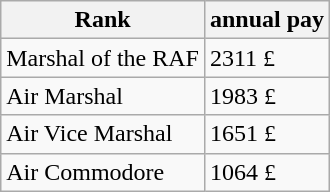<table class="wikitable">
<tr>
<th>Rank</th>
<th>annual pay</th>
</tr>
<tr>
<td>Marshal of the RAF</td>
<td>2311 £</td>
</tr>
<tr>
<td>Air Marshal</td>
<td>1983 £</td>
</tr>
<tr>
<td>Air Vice Marshal</td>
<td>1651 £</td>
</tr>
<tr>
<td>Air Commodore</td>
<td>1064 £</td>
</tr>
</table>
